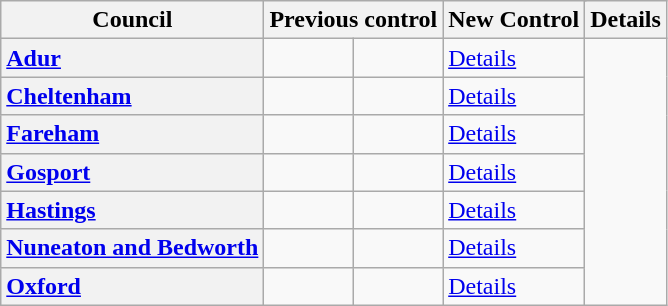<table class="wikitable">
<tr>
<th scope="col">Council</th>
<th colspan=2>Previous control</th>
<th colspan=2>New Control</th>
<th scope="col">Details</th>
</tr>
<tr>
<th scope="row" style="text-align: left;"><a href='#'>Adur</a></th>
<td></td>
<td></td>
<td><a href='#'>Details</a></td>
</tr>
<tr>
<th scope="row" style="text-align: left;"><a href='#'>Cheltenham</a></th>
<td></td>
<td></td>
<td><a href='#'>Details</a></td>
</tr>
<tr>
<th scope="row" style="text-align: left;"><a href='#'>Fareham</a></th>
<td></td>
<td></td>
<td><a href='#'>Details</a></td>
</tr>
<tr>
<th scope="row" style="text-align: left;"><a href='#'>Gosport</a></th>
<td></td>
<td></td>
<td><a href='#'>Details</a></td>
</tr>
<tr>
<th scope="row" style="text-align: left;"><a href='#'>Hastings</a></th>
<td></td>
<td></td>
<td><a href='#'>Details</a></td>
</tr>
<tr>
<th scope="row" style="text-align: left;"><a href='#'>Nuneaton and Bedworth</a></th>
<td></td>
<td></td>
<td><a href='#'>Details</a></td>
</tr>
<tr>
<th scope="row" style="text-align: left;"><a href='#'>Oxford</a></th>
<td></td>
<td></td>
<td><a href='#'>Details</a></td>
</tr>
</table>
